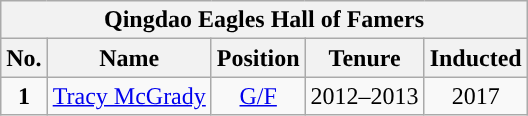<table class="wikitable" style="text-align:center">
<tr>
<th colspan="5">Qingdao Eagles Hall of Famers</th>
</tr>
<tr>
<th>No.</th>
<th>Name</th>
<th>Position</th>
<th>Tenure</th>
<th>Inducted</th>
</tr>
<tr>
<td><strong>1</strong></td>
<td><a href='#'>Tracy McGrady</a></td>
<td><a href='#'>G/F</a></td>
<td>2012–2013</td>
<td>2017</td>
</tr>
</table>
